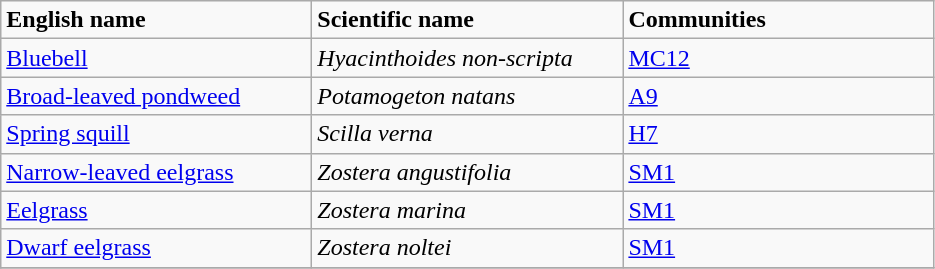<table class="wikitable">
<tr>
<td style="width:200px"><strong>English name</strong></td>
<td style="width:200px"><strong>Scientific name</strong></td>
<td style="width:200px"><strong>Communities</strong></td>
</tr>
<tr>
<td><a href='#'>Bluebell</a></td>
<td><em>Hyacinthoides non-scripta</em></td>
<td><a href='#'>MC12</a></td>
</tr>
<tr>
<td><a href='#'>Broad-leaved pondweed</a></td>
<td><em>Potamogeton natans</em></td>
<td><a href='#'>A9</a></td>
</tr>
<tr>
<td><a href='#'>Spring squill</a></td>
<td><em>Scilla verna</em></td>
<td><a href='#'>H7</a></td>
</tr>
<tr>
<td><a href='#'>Narrow-leaved eelgrass</a></td>
<td><em>Zostera angustifolia</em></td>
<td><a href='#'>SM1</a></td>
</tr>
<tr>
<td><a href='#'>Eelgrass</a></td>
<td><em>Zostera marina</em></td>
<td><a href='#'>SM1</a></td>
</tr>
<tr>
<td><a href='#'>Dwarf eelgrass</a></td>
<td><em>Zostera noltei</em></td>
<td><a href='#'>SM1</a></td>
</tr>
<tr>
</tr>
</table>
